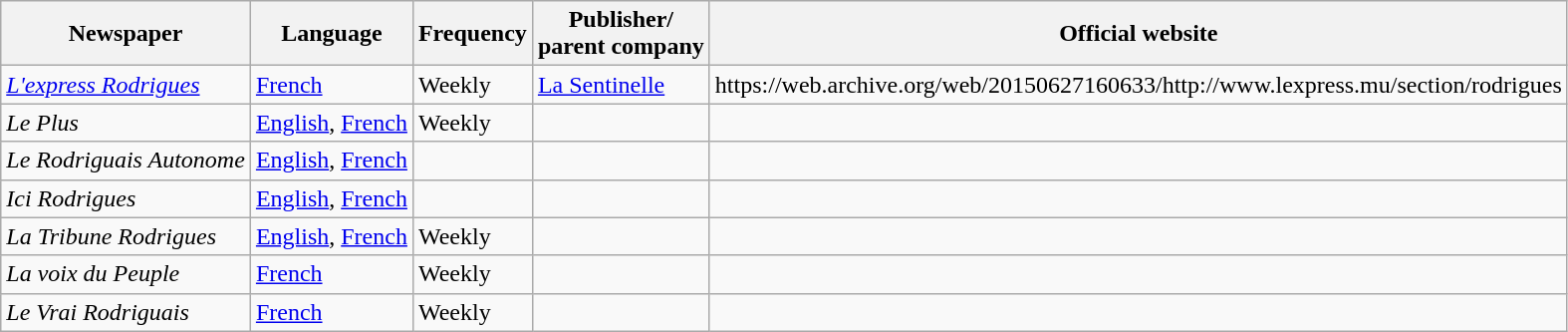<table class="wikitable">
<tr>
<th>Newspaper</th>
<th>Language</th>
<th>Frequency</th>
<th>Publisher/<br>parent company</th>
<th>Official website</th>
</tr>
<tr>
<td><em><a href='#'>L'express Rodrigues</a></em></td>
<td><a href='#'>French</a></td>
<td>Weekly</td>
<td><a href='#'>La Sentinelle</a></td>
<td>https://web.archive.org/web/20150627160633/http://www.lexpress.mu/section/rodrigues</td>
</tr>
<tr>
<td><em>Le Plus</em></td>
<td><a href='#'>English</a>, <a href='#'>French</a></td>
<td>Weekly</td>
<td></td>
<td></td>
</tr>
<tr>
<td><em>Le Rodriguais Autonome</em></td>
<td><a href='#'>English</a>, <a href='#'>French</a></td>
<td></td>
<td></td>
<td></td>
</tr>
<tr>
<td><em>Ici Rodrigues</em></td>
<td><a href='#'>English</a>, <a href='#'>French</a></td>
<td></td>
<td></td>
<td></td>
</tr>
<tr>
<td><em>La Tribune Rodrigues</em></td>
<td><a href='#'>English</a>, <a href='#'>French</a></td>
<td>Weekly</td>
<td></td>
<td></td>
</tr>
<tr>
<td><em>La voix du Peuple</em></td>
<td><a href='#'>French</a></td>
<td>Weekly</td>
<td></td>
<td></td>
</tr>
<tr>
<td><em>Le Vrai Rodriguais</em></td>
<td><a href='#'>French</a></td>
<td>Weekly</td>
<td></td>
<td></td>
</tr>
</table>
